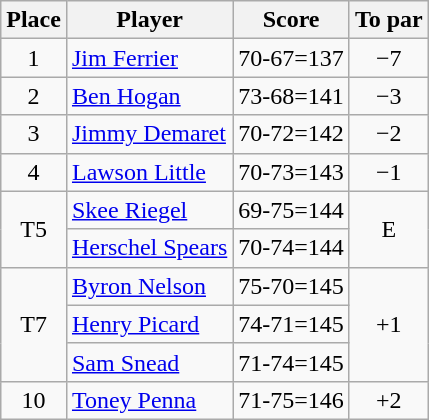<table class="wikitable">
<tr>
<th>Place</th>
<th>Player</th>
<th>Score</th>
<th>To par</th>
</tr>
<tr>
<td align="center">1</td>
<td> <a href='#'>Jim Ferrier</a></td>
<td>70-67=137</td>
<td align="center">−7</td>
</tr>
<tr>
<td align="center">2</td>
<td> <a href='#'>Ben Hogan</a></td>
<td>73-68=141</td>
<td align="center">−3</td>
</tr>
<tr>
<td align="center">3</td>
<td> <a href='#'>Jimmy Demaret</a></td>
<td>70-72=142</td>
<td align="center">−2</td>
</tr>
<tr>
<td align="center">4</td>
<td> <a href='#'>Lawson Little</a></td>
<td>70-73=143</td>
<td align="center">−1</td>
</tr>
<tr>
<td rowspan="2" align="center">T5</td>
<td> <a href='#'>Skee Riegel</a></td>
<td>69-75=144</td>
<td rowspan="2" align="center">E</td>
</tr>
<tr>
<td> <a href='#'>Herschel Spears</a></td>
<td>70-74=144</td>
</tr>
<tr>
<td rowspan="3" align="center">T7</td>
<td> <a href='#'>Byron Nelson</a></td>
<td>75-70=145</td>
<td rowspan="3" align="center">+1</td>
</tr>
<tr>
<td> <a href='#'>Henry Picard</a></td>
<td>74-71=145</td>
</tr>
<tr>
<td> <a href='#'>Sam Snead</a></td>
<td>71-74=145</td>
</tr>
<tr>
<td align="center">10</td>
<td> <a href='#'>Toney Penna</a></td>
<td>71-75=146</td>
<td align="center">+2</td>
</tr>
</table>
